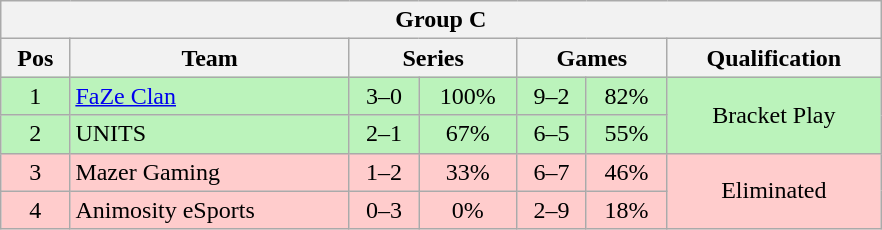<table class="wikitable" style="display: inline-table;width: 46.5%; ">
<tr>
<th colspan="7">Group C</th>
</tr>
<tr>
<th>Pos</th>
<th>Team</th>
<th colspan="2">Series</th>
<th colspan="2">Games</th>
<th>Qualification</th>
</tr>
<tr>
<td style="text-align:center; background:#BBF3BB;">1</td>
<td style="text-align:left; background:#BBF3BB;"><a href='#'>FaZe Clan</a></td>
<td style="text-align:center; background:#BBF3BB;">3–0</td>
<td style="text-align:center; background:#BBF3BB;">100%</td>
<td style="text-align:center; background:#BBF3BB;">9–2</td>
<td style="text-align:center; background:#BBF3BB;">82%</td>
<td style="text-align:center; background:#BBF3BB;" rowspan="2">Bracket Play</td>
</tr>
<tr>
<td style="text-align:center; background:#BBF3BB;">2</td>
<td style="text-align:left; background:#BBF3BB;">UNITS</td>
<td style="text-align:center; background:#BBF3BB;">2–1</td>
<td style="text-align:center; background:#BBF3BB;">67%</td>
<td style="text-align:center; background:#BBF3BB;">6–5</td>
<td style="text-align:center; background:#BBF3BB;">55%</td>
</tr>
<tr>
<td style="text-align:center; background:#FFCCCC;">3</td>
<td style="text-align:left; background:#FFCCCC;">Mazer Gaming</td>
<td style="text-align:center; background:#FFCCCC;">1–2</td>
<td style="text-align:center; background:#FFCCCC;">33%</td>
<td style="text-align:center; background:#FFCCCC;">6–7</td>
<td style="text-align:center; background:#FFCCCC;">46%</td>
<td style="text-align:center; background:#FFCCCC;" rowspan="2">Eliminated</td>
</tr>
<tr>
<td style="text-align:center; background:#FFCCCC;">4</td>
<td style="text-align:left; background:#FFCCCC;">Animosity eSports</td>
<td style="text-align:center; background:#FFCCCC;">0–3</td>
<td style="text-align:center; background:#FFCCCC;">0%</td>
<td style="text-align:center; background:#FFCCCC;">2–9</td>
<td style="text-align:center; background:#FFCCCC;">18%</td>
</tr>
</table>
